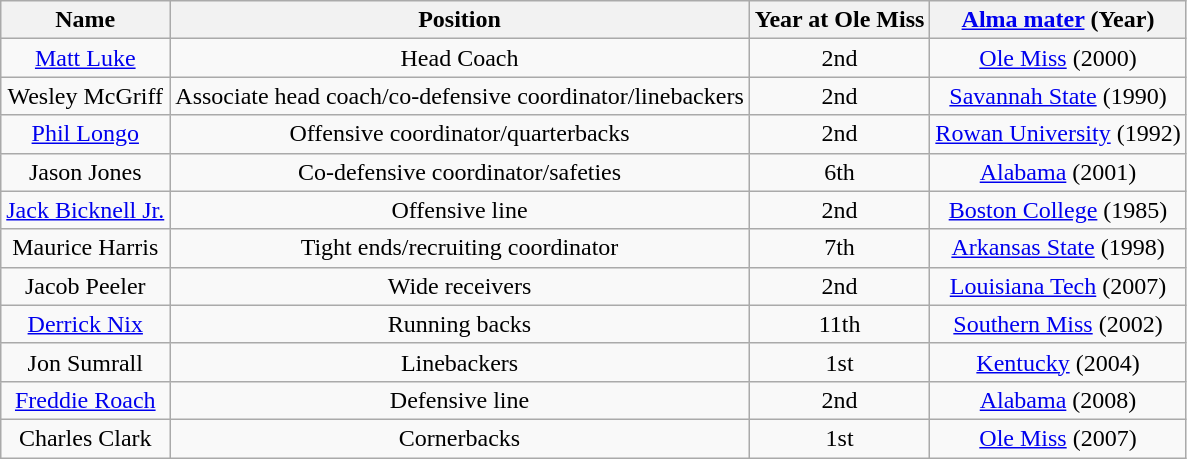<table class="wikitable" style="text-align:center;">
<tr>
<th>Name</th>
<th>Position</th>
<th>Year at Ole Miss</th>
<th><a href='#'>Alma mater</a> (Year)</th>
</tr>
<tr>
<td><a href='#'>Matt Luke</a></td>
<td>Head Coach</td>
<td>2nd</td>
<td><a href='#'>Ole Miss</a> (2000)</td>
</tr>
<tr>
<td>Wesley McGriff</td>
<td>Associate head coach/co-defensive coordinator/linebackers</td>
<td>2nd</td>
<td><a href='#'>Savannah State</a> (1990)</td>
</tr>
<tr>
<td><a href='#'>Phil Longo</a></td>
<td>Offensive coordinator/quarterbacks</td>
<td>2nd</td>
<td><a href='#'>Rowan University</a> (1992)</td>
</tr>
<tr>
<td>Jason Jones</td>
<td>Co-defensive coordinator/safeties</td>
<td>6th</td>
<td><a href='#'>Alabama</a> (2001)</td>
</tr>
<tr>
<td><a href='#'>Jack Bicknell Jr.</a></td>
<td>Offensive line</td>
<td>2nd</td>
<td><a href='#'>Boston College</a> (1985)</td>
</tr>
<tr>
<td>Maurice Harris</td>
<td>Tight ends/recruiting coordinator</td>
<td>7th</td>
<td><a href='#'>Arkansas State</a> (1998)</td>
</tr>
<tr>
<td>Jacob Peeler</td>
<td>Wide receivers</td>
<td>2nd</td>
<td><a href='#'>Louisiana Tech</a> (2007)</td>
</tr>
<tr>
<td><a href='#'>Derrick Nix</a></td>
<td>Running backs</td>
<td>11th</td>
<td><a href='#'>Southern Miss</a> (2002)</td>
</tr>
<tr>
<td>Jon Sumrall</td>
<td>Linebackers</td>
<td>1st</td>
<td><a href='#'>Kentucky</a> (2004)</td>
</tr>
<tr>
<td><a href='#'>Freddie Roach</a></td>
<td>Defensive line</td>
<td>2nd</td>
<td><a href='#'>Alabama</a> (2008)</td>
</tr>
<tr>
<td>Charles Clark</td>
<td>Cornerbacks</td>
<td>1st</td>
<td><a href='#'>Ole Miss</a> (2007)</td>
</tr>
</table>
